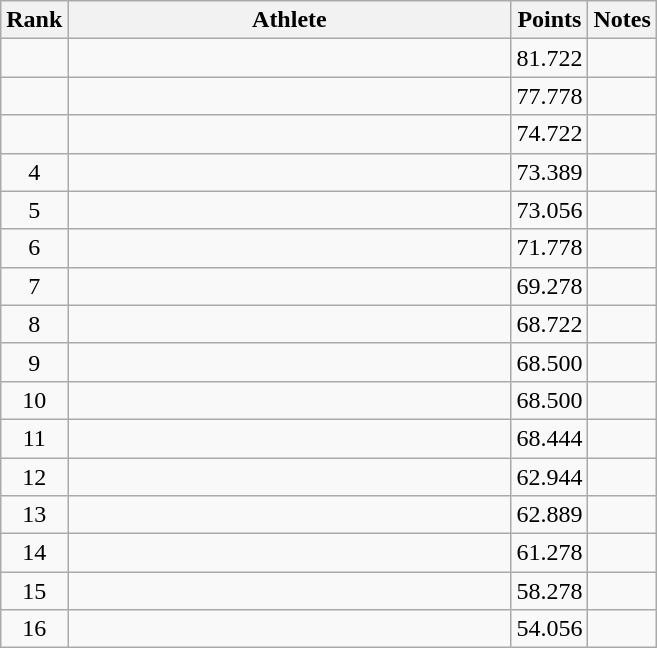<table class="wikitable" style="text-align:center">
<tr>
<th>Rank</th>
<th Style="width:18em">Athlete</th>
<th>Points</th>
<th>Notes</th>
</tr>
<tr>
<td></td>
<td style="text-align:left"></td>
<td>81.722</td>
<td></td>
</tr>
<tr>
<td></td>
<td style="text-align:left"></td>
<td>77.778</td>
<td></td>
</tr>
<tr>
<td></td>
<td style="text-align:left"></td>
<td>74.722</td>
<td></td>
</tr>
<tr>
<td>4</td>
<td style="text-align:left"></td>
<td>73.389</td>
<td></td>
</tr>
<tr>
<td>5</td>
<td style="text-align:left"></td>
<td>73.056</td>
<td></td>
</tr>
<tr>
<td>6</td>
<td style="text-align:left"></td>
<td>71.778</td>
<td></td>
</tr>
<tr>
<td>7</td>
<td style="text-align:left"></td>
<td>69.278</td>
<td></td>
</tr>
<tr>
<td>8</td>
<td style="text-align:left"></td>
<td>68.722</td>
<td></td>
</tr>
<tr>
<td>9</td>
<td style="text-align:left"></td>
<td>68.500</td>
<td></td>
</tr>
<tr>
<td>10</td>
<td style="text-align:left"></td>
<td>68.500</td>
<td></td>
</tr>
<tr>
<td>11</td>
<td style="text-align:left"></td>
<td>68.444</td>
<td></td>
</tr>
<tr>
<td>12</td>
<td style="text-align:left"></td>
<td>62.944</td>
<td></td>
</tr>
<tr>
<td>13</td>
<td style="text-align:left"></td>
<td>62.889</td>
<td></td>
</tr>
<tr>
<td>14</td>
<td style="text-align:left"></td>
<td>61.278</td>
<td></td>
</tr>
<tr>
<td>15</td>
<td style="text-align:left"></td>
<td>58.278</td>
<td></td>
</tr>
<tr>
<td>16</td>
<td style="text-align:left"></td>
<td>54.056</td>
<td></td>
</tr>
</table>
